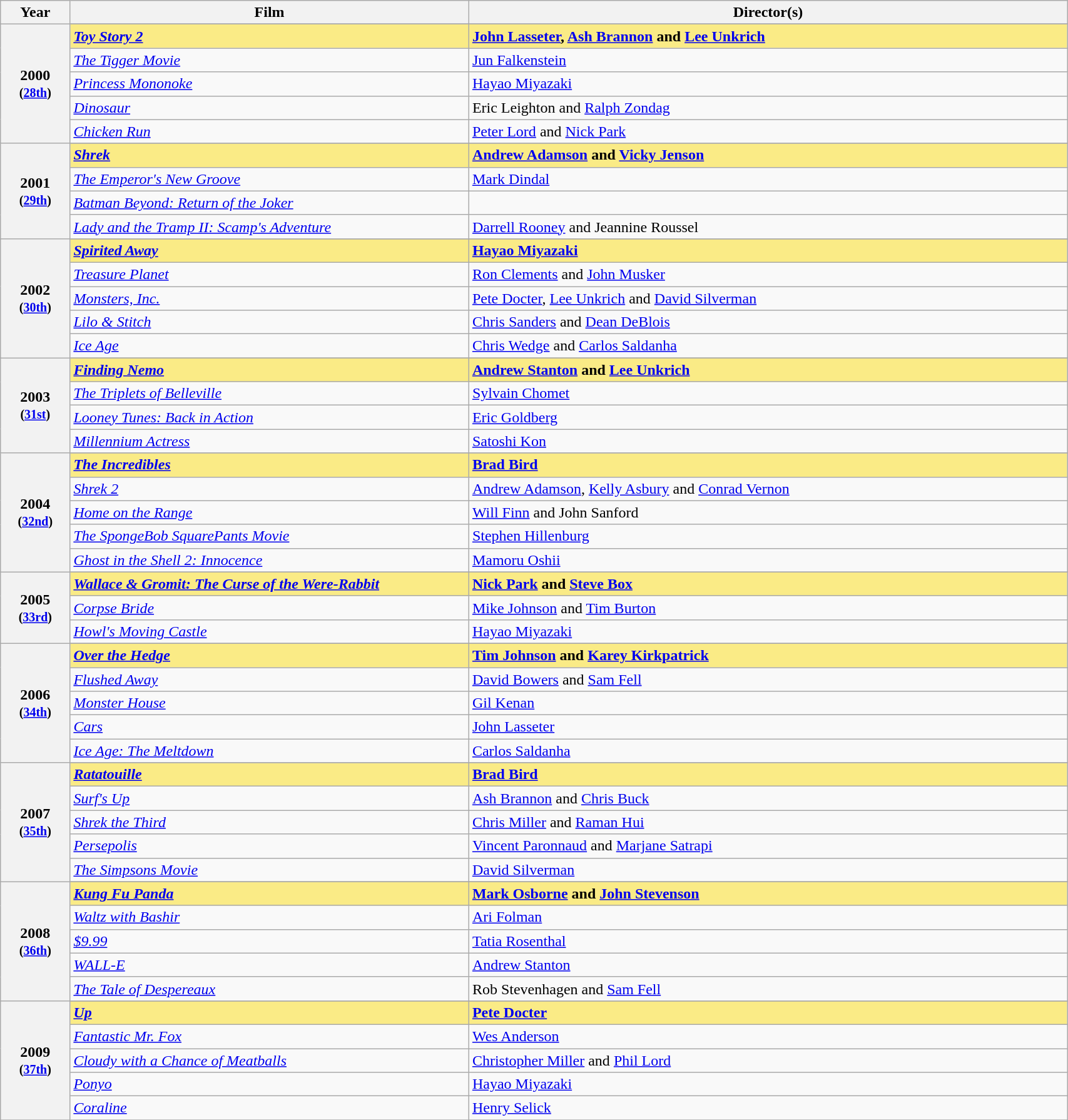<table class="wikitable" style="width:90%;">
<tr>
<th style="width:3%;">Year</th>
<th style="width:20%;">Film</th>
<th style="width:30%;">Director(s)</th>
</tr>
<tr>
<th rowspan="6" style="text-align:center;">2000 <br><small>(<a href='#'>28th</a>)</small><br></th>
</tr>
<tr style="background:#FAEB86;">
<td><strong><em><a href='#'>Toy Story 2</a></em></strong></td>
<td><strong><a href='#'>John Lasseter</a>, <a href='#'>Ash Brannon</a> and <a href='#'>Lee Unkrich</a></strong></td>
</tr>
<tr>
<td><em><a href='#'>The Tigger Movie</a></em></td>
<td><a href='#'>Jun Falkenstein</a></td>
</tr>
<tr>
<td><em><a href='#'>Princess Mononoke</a></em></td>
<td><a href='#'>Hayao Miyazaki</a></td>
</tr>
<tr>
<td><em><a href='#'>Dinosaur</a></em></td>
<td>Eric Leighton and <a href='#'>Ralph Zondag</a></td>
</tr>
<tr>
<td><em><a href='#'>Chicken Run</a></em></td>
<td><a href='#'>Peter Lord</a> and <a href='#'>Nick Park</a></td>
</tr>
<tr>
<th rowspan="5" style="text-align:center;">2001 <br><small>(<a href='#'>29th</a>)</small><br></th>
</tr>
<tr style="background:#FAEB86;">
<td><strong><em><a href='#'>Shrek</a></em></strong></td>
<td><strong><a href='#'>Andrew Adamson</a> and <a href='#'>Vicky Jenson</a></strong></td>
</tr>
<tr>
<td><em><a href='#'>The Emperor's New Groove</a></em></td>
<td><a href='#'>Mark Dindal</a></td>
</tr>
<tr>
<td><em><a href='#'>Batman Beyond: Return of the Joker</a></em></td>
<td></td>
</tr>
<tr>
<td><em><a href='#'>Lady and the Tramp II: Scamp's Adventure</a></em></td>
<td><a href='#'>Darrell Rooney</a> and Jeannine Roussel</td>
</tr>
<tr>
<th rowspan="6" style="text-align:center;">2002 <br><small>(<a href='#'>30th</a>)</small><br></th>
</tr>
<tr style="background:#FAEB86;">
<td><strong><em><a href='#'>Spirited Away</a></em></strong></td>
<td><strong><a href='#'>Hayao Miyazaki</a></strong></td>
</tr>
<tr>
<td><em><a href='#'>Treasure Planet</a></em></td>
<td><a href='#'>Ron Clements</a> and <a href='#'>John Musker</a></td>
</tr>
<tr>
<td><em><a href='#'>Monsters, Inc.</a></em></td>
<td><a href='#'>Pete Docter</a>, <a href='#'>Lee Unkrich</a> and <a href='#'>David Silverman</a></td>
</tr>
<tr>
<td><em><a href='#'>Lilo & Stitch</a></em></td>
<td><a href='#'>Chris Sanders</a> and <a href='#'>Dean DeBlois</a></td>
</tr>
<tr>
<td><em><a href='#'>Ice Age</a></em></td>
<td><a href='#'>Chris Wedge</a> and <a href='#'>Carlos Saldanha</a></td>
</tr>
<tr>
<th rowspan="5" style="text-align:center;">2003 <br><small>(<a href='#'>31st</a>)</small><br></th>
</tr>
<tr style="background:#FAEB86;">
<td><strong><em><a href='#'>Finding Nemo</a></em></strong></td>
<td><strong><a href='#'>Andrew Stanton</a> and <a href='#'>Lee Unkrich</a></strong></td>
</tr>
<tr>
<td><em><a href='#'>The Triplets of Belleville</a></em></td>
<td><a href='#'>Sylvain Chomet</a></td>
</tr>
<tr>
<td><em><a href='#'>Looney Tunes: Back in Action</a></em></td>
<td><a href='#'>Eric Goldberg</a></td>
</tr>
<tr>
<td><em><a href='#'>Millennium Actress</a></em></td>
<td><a href='#'>Satoshi Kon</a></td>
</tr>
<tr>
<th rowspan="6" style="text-align:center;">2004 <br><small>(<a href='#'>32nd</a>)</small><br></th>
</tr>
<tr style="background:#FAEB86;">
<td><strong><em><a href='#'>The Incredibles</a></em></strong></td>
<td><strong><a href='#'>Brad Bird</a></strong></td>
</tr>
<tr>
<td><em><a href='#'>Shrek 2</a></em></td>
<td><a href='#'>Andrew Adamson</a>, <a href='#'>Kelly Asbury</a> and <a href='#'>Conrad Vernon</a></td>
</tr>
<tr>
<td><em><a href='#'>Home on the Range</a></em></td>
<td><a href='#'>Will Finn</a> and John Sanford</td>
</tr>
<tr>
<td><em><a href='#'>The SpongeBob SquarePants Movie</a></em></td>
<td><a href='#'>Stephen Hillenburg</a></td>
</tr>
<tr>
<td><em><a href='#'>Ghost in the Shell 2: Innocence</a></em></td>
<td><a href='#'>Mamoru Oshii</a></td>
</tr>
<tr>
<th rowspan="4" style="text-align:center;">2005 <br><small>(<a href='#'>33rd</a>)</small><br></th>
</tr>
<tr style="background:#FAEB86;">
<td><strong><em><a href='#'>Wallace & Gromit: The Curse of the Were-Rabbit</a></em></strong></td>
<td><strong><a href='#'>Nick Park</a> and <a href='#'>Steve Box</a></strong></td>
</tr>
<tr>
<td><em><a href='#'>Corpse Bride</a></em></td>
<td><a href='#'>Mike Johnson</a> and <a href='#'>Tim Burton</a></td>
</tr>
<tr>
<td><em><a href='#'>Howl's Moving Castle</a></em></td>
<td><a href='#'>Hayao Miyazaki</a></td>
</tr>
<tr>
<th rowspan="6" style="text-align:center;">2006 <br><small>(<a href='#'>34th</a>)</small><br></th>
</tr>
<tr style="background:#FAEB86;">
<td><strong><em><a href='#'>Over the Hedge</a></em></strong></td>
<td><strong><a href='#'>Tim Johnson</a> and <a href='#'>Karey Kirkpatrick</a></strong></td>
</tr>
<tr>
<td><em><a href='#'>Flushed Away</a></em></td>
<td><a href='#'>David Bowers</a> and <a href='#'>Sam Fell</a></td>
</tr>
<tr>
<td><em><a href='#'>Monster House</a></em></td>
<td><a href='#'>Gil Kenan</a></td>
</tr>
<tr>
<td><em><a href='#'>Cars</a></em></td>
<td><a href='#'>John Lasseter</a></td>
</tr>
<tr>
<td><em><a href='#'>Ice Age: The Meltdown</a></em></td>
<td><a href='#'>Carlos Saldanha</a></td>
</tr>
<tr>
<th rowspan="6" style="text-align:center;">2007 <br><small>(<a href='#'>35th</a>)</small><br></th>
</tr>
<tr style="background:#FAEB86;">
<td><em><a href='#'><strong>Ratatouille</strong></a></em></td>
<td><strong><a href='#'>Brad Bird</a></strong></td>
</tr>
<tr>
<td><em><a href='#'>Surf's Up</a></em></td>
<td><a href='#'>Ash Brannon</a> and <a href='#'>Chris Buck</a></td>
</tr>
<tr>
<td><em><a href='#'>Shrek the Third</a></em></td>
<td><a href='#'>Chris Miller</a> and <a href='#'>Raman Hui</a></td>
</tr>
<tr>
<td><em><a href='#'>Persepolis</a></em></td>
<td><a href='#'>Vincent Paronnaud</a> and <a href='#'>Marjane Satrapi</a></td>
</tr>
<tr>
<td><em><a href='#'>The Simpsons Movie</a></em></td>
<td><a href='#'>David Silverman</a></td>
</tr>
<tr>
<th rowspan="6" style="text-align:center;">2008 <br><small>(<a href='#'>36th</a>)</small><br></th>
</tr>
<tr style="background:#FAEB86;">
<td><strong><em><a href='#'>Kung Fu Panda</a></em></strong></td>
<td><strong><a href='#'>Mark Osborne</a> and <a href='#'>John Stevenson</a></strong></td>
</tr>
<tr>
<td><em><a href='#'>Waltz with Bashir</a></em></td>
<td><a href='#'>Ari Folman</a></td>
</tr>
<tr>
<td><em><a href='#'>$9.99</a></em></td>
<td><a href='#'>Tatia Rosenthal</a></td>
</tr>
<tr>
<td><em><a href='#'>WALL-E</a></em></td>
<td><a href='#'>Andrew Stanton</a></td>
</tr>
<tr>
<td><em><a href='#'>The Tale of Despereaux</a></em></td>
<td>Rob Stevenhagen and <a href='#'>Sam Fell</a></td>
</tr>
<tr>
<th rowspan="6" style="text-align:center;">2009 <br><small>(<a href='#'>37th</a>)</small><br></th>
</tr>
<tr style="background:#FAEB86;">
<td><strong><em><a href='#'>Up</a></em></strong></td>
<td><strong><a href='#'>Pete Docter</a></strong></td>
</tr>
<tr>
<td><em><a href='#'>Fantastic Mr. Fox</a></em></td>
<td><a href='#'>Wes Anderson</a></td>
</tr>
<tr>
<td><em><a href='#'>Cloudy with a Chance of Meatballs</a></em></td>
<td><a href='#'>Christopher Miller</a> and <a href='#'>Phil Lord</a></td>
</tr>
<tr>
<td><em><a href='#'>Ponyo</a></em></td>
<td><a href='#'>Hayao Miyazaki</a></td>
</tr>
<tr>
<td><em><a href='#'>Coraline</a></em></td>
<td><a href='#'>Henry Selick</a></td>
</tr>
<tr>
</tr>
</table>
